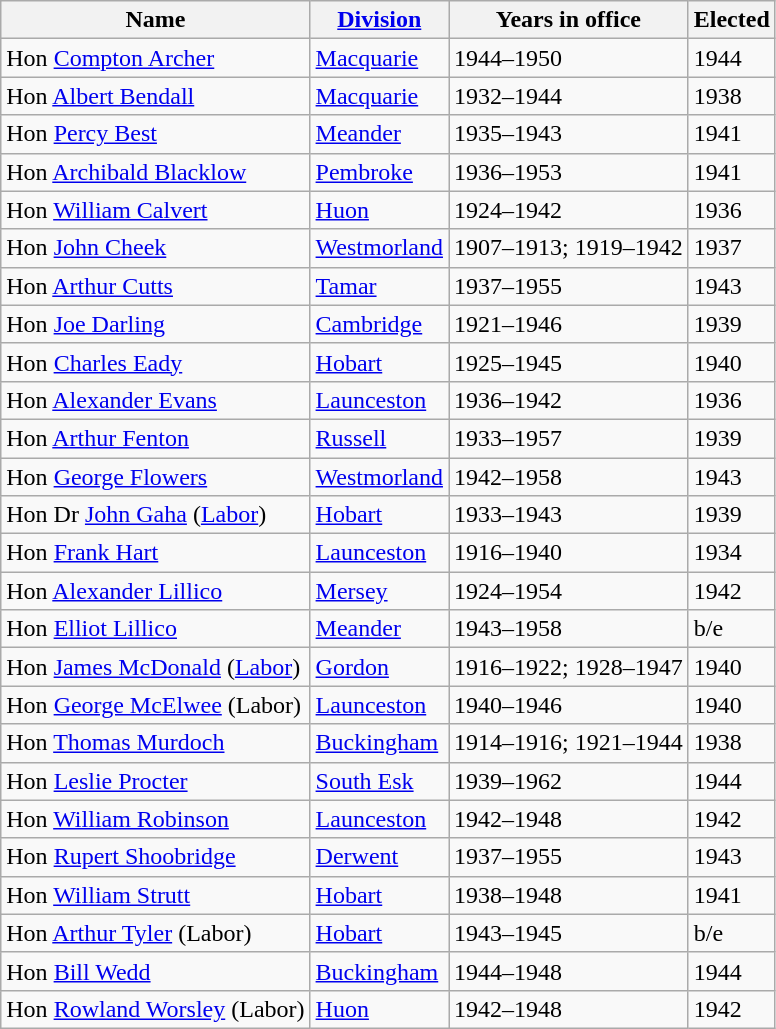<table class="wikitable sortable">
<tr>
<th><strong>Name</strong></th>
<th><strong><a href='#'>Division</a></strong></th>
<th><strong>Years in office</strong></th>
<th><strong>Elected</strong></th>
</tr>
<tr>
<td>Hon <a href='#'>Compton Archer</a></td>
<td><a href='#'>Macquarie</a></td>
<td>1944–1950</td>
<td>1944</td>
</tr>
<tr>
<td>Hon <a href='#'>Albert Bendall</a></td>
<td><a href='#'>Macquarie</a></td>
<td>1932–1944</td>
<td>1938</td>
</tr>
<tr>
<td>Hon <a href='#'>Percy Best</a></td>
<td><a href='#'>Meander</a></td>
<td>1935–1943</td>
<td>1941</td>
</tr>
<tr>
<td>Hon <a href='#'>Archibald Blacklow</a></td>
<td><a href='#'>Pembroke</a></td>
<td>1936–1953</td>
<td>1941</td>
</tr>
<tr>
<td>Hon <a href='#'>William Calvert</a></td>
<td><a href='#'>Huon</a></td>
<td>1924–1942</td>
<td>1936</td>
</tr>
<tr>
<td>Hon <a href='#'>John Cheek</a></td>
<td><a href='#'>Westmorland</a></td>
<td>1907–1913; 1919–1942</td>
<td>1937</td>
</tr>
<tr>
<td>Hon <a href='#'>Arthur Cutts</a></td>
<td><a href='#'>Tamar</a></td>
<td>1937–1955</td>
<td>1943</td>
</tr>
<tr>
<td>Hon <a href='#'>Joe Darling</a></td>
<td><a href='#'>Cambridge</a></td>
<td>1921–1946</td>
<td>1939</td>
</tr>
<tr>
<td>Hon <a href='#'>Charles Eady</a></td>
<td><a href='#'>Hobart</a></td>
<td>1925–1945</td>
<td>1940</td>
</tr>
<tr>
<td>Hon <a href='#'>Alexander Evans</a></td>
<td><a href='#'>Launceston</a></td>
<td>1936–1942</td>
<td>1936</td>
</tr>
<tr>
<td>Hon <a href='#'>Arthur Fenton</a></td>
<td><a href='#'>Russell</a></td>
<td>1933–1957</td>
<td>1939</td>
</tr>
<tr>
<td>Hon <a href='#'>George Flowers</a></td>
<td><a href='#'>Westmorland</a></td>
<td>1942–1958</td>
<td>1943</td>
</tr>
<tr>
<td>Hon Dr <a href='#'>John Gaha</a> (<a href='#'>Labor</a>)</td>
<td><a href='#'>Hobart</a></td>
<td>1933–1943</td>
<td>1939</td>
</tr>
<tr>
<td>Hon <a href='#'>Frank Hart</a></td>
<td><a href='#'>Launceston</a></td>
<td>1916–1940</td>
<td>1934</td>
</tr>
<tr>
<td>Hon <a href='#'>Alexander Lillico</a></td>
<td><a href='#'>Mersey</a></td>
<td>1924–1954</td>
<td>1942</td>
</tr>
<tr>
<td>Hon <a href='#'>Elliot Lillico</a></td>
<td><a href='#'>Meander</a></td>
<td>1943–1958</td>
<td>b/e</td>
</tr>
<tr>
<td>Hon <a href='#'>James McDonald</a> (<a href='#'>Labor</a>)</td>
<td><a href='#'>Gordon</a></td>
<td>1916–1922; 1928–1947</td>
<td>1940</td>
</tr>
<tr>
<td>Hon <a href='#'>George McElwee</a> (Labor)</td>
<td><a href='#'>Launceston</a></td>
<td>1940–1946</td>
<td>1940</td>
</tr>
<tr>
<td>Hon <a href='#'>Thomas Murdoch</a></td>
<td><a href='#'>Buckingham</a></td>
<td>1914–1916; 1921–1944</td>
<td>1938</td>
</tr>
<tr>
<td>Hon <a href='#'>Leslie Procter</a></td>
<td><a href='#'>South Esk</a></td>
<td>1939–1962</td>
<td>1944</td>
</tr>
<tr>
<td>Hon <a href='#'>William Robinson</a></td>
<td><a href='#'>Launceston</a></td>
<td>1942–1948</td>
<td>1942</td>
</tr>
<tr>
<td>Hon <a href='#'>Rupert Shoobridge</a></td>
<td><a href='#'>Derwent</a></td>
<td>1937–1955</td>
<td>1943</td>
</tr>
<tr>
<td>Hon <a href='#'>William Strutt</a></td>
<td><a href='#'>Hobart</a></td>
<td>1938–1948</td>
<td>1941</td>
</tr>
<tr>
<td>Hon <a href='#'>Arthur Tyler</a> (Labor)</td>
<td><a href='#'>Hobart</a></td>
<td>1943–1945</td>
<td>b/e</td>
</tr>
<tr>
<td>Hon <a href='#'>Bill Wedd</a></td>
<td><a href='#'>Buckingham</a></td>
<td>1944–1948</td>
<td>1944</td>
</tr>
<tr>
<td>Hon <a href='#'>Rowland Worsley</a> (Labor)</td>
<td><a href='#'>Huon</a></td>
<td>1942–1948</td>
<td>1942</td>
</tr>
</table>
